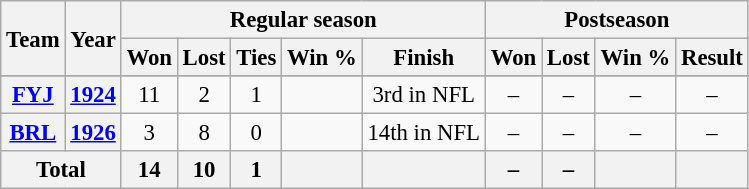<table class="wikitable" style="font-size: 95%; text-align:center;">
<tr>
<th rowspan="2">Team</th>
<th rowspan="2">Year</th>
<th colspan="5">Regular season</th>
<th colspan="4">Postseason</th>
</tr>
<tr>
<th>Won</th>
<th>Lost</th>
<th>Ties</th>
<th>Win %</th>
<th>Finish</th>
<th>Won</th>
<th>Lost</th>
<th>Win %</th>
<th>Result</th>
</tr>
<tr ! style="background:;">
</tr>
<tr>
<th><a href='#'>FYJ</a></th>
<th><a href='#'>1924</a></th>
<td>11</td>
<td>2</td>
<td>1</td>
<td></td>
<td>3rd in NFL</td>
<td>–</td>
<td>–</td>
<td>–</td>
<td>–</td>
</tr>
<tr>
<th><a href='#'>BRL</a></th>
<th><a href='#'>1926</a></th>
<td>3</td>
<td>8</td>
<td>0</td>
<td></td>
<td>14th in NFL</td>
<td>–</td>
<td>–</td>
<td>–</td>
<td>–</td>
</tr>
<tr>
<th colspan="2">Total</th>
<th>14</th>
<th>10</th>
<th>1</th>
<th></th>
<th></th>
<th>–</th>
<th>–</th>
<th></th>
<th></th>
</tr>
</table>
